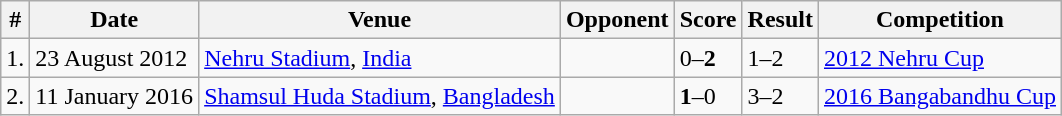<table class="wikitable">
<tr>
<th>#</th>
<th>Date</th>
<th>Venue</th>
<th>Opponent</th>
<th>Score</th>
<th>Result</th>
<th>Competition</th>
</tr>
<tr>
<td>1.</td>
<td>23 August 2012</td>
<td><a href='#'>Nehru Stadium</a>, <a href='#'>India</a></td>
<td></td>
<td>0–<strong>2</strong></td>
<td>1–2</td>
<td><a href='#'>2012 Nehru Cup</a></td>
</tr>
<tr>
<td>2.</td>
<td>11 January 2016</td>
<td><a href='#'>Shamsul Huda Stadium</a>, <a href='#'>Bangladesh</a></td>
<td></td>
<td><strong>1</strong>–0</td>
<td>3–2</td>
<td><a href='#'>2016 Bangabandhu Cup</a></td>
</tr>
</table>
